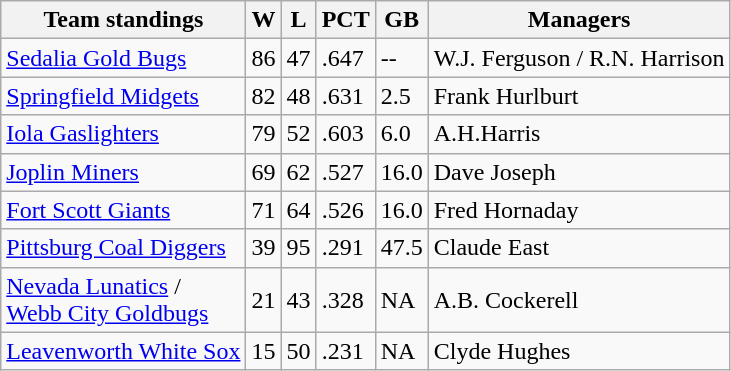<table class="wikitable">
<tr>
<th>Team standings</th>
<th>W</th>
<th>L</th>
<th>PCT</th>
<th>GB</th>
<th>Managers</th>
</tr>
<tr>
<td><a href='#'>Sedalia Gold Bugs</a></td>
<td>86</td>
<td>47</td>
<td>.647</td>
<td>--</td>
<td>W.J. Ferguson / R.N. Harrison</td>
</tr>
<tr>
<td><a href='#'>Springfield Midgets</a></td>
<td>82</td>
<td>48</td>
<td>.631</td>
<td>2.5</td>
<td>Frank Hurlburt</td>
</tr>
<tr>
<td><a href='#'>Iola Gaslighters</a></td>
<td>79</td>
<td>52</td>
<td>.603</td>
<td>6.0</td>
<td>A.H.Harris</td>
</tr>
<tr>
<td><a href='#'>Joplin Miners</a></td>
<td>69</td>
<td>62</td>
<td>.527</td>
<td>16.0</td>
<td>Dave Joseph</td>
</tr>
<tr>
<td><a href='#'>Fort Scott Giants</a></td>
<td>71</td>
<td>64</td>
<td>.526</td>
<td>16.0</td>
<td>Fred Hornaday</td>
</tr>
<tr>
<td><a href='#'>Pittsburg Coal Diggers</a></td>
<td>39</td>
<td>95</td>
<td>.291</td>
<td>47.5</td>
<td>Claude East</td>
</tr>
<tr>
<td><a href='#'>Nevada Lunatics</a> /<br> <a href='#'>Webb City Goldbugs</a></td>
<td>21</td>
<td>43</td>
<td>.328</td>
<td>NA</td>
<td>A.B. Cockerell</td>
</tr>
<tr>
<td><a href='#'>Leavenworth White Sox</a></td>
<td>15</td>
<td>50</td>
<td>.231</td>
<td>NA</td>
<td>Clyde Hughes</td>
</tr>
</table>
